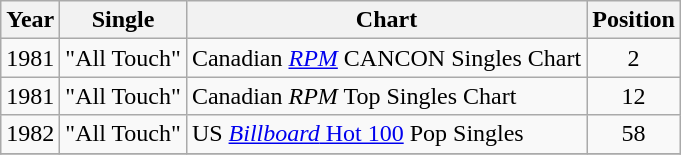<table class="wikitable">
<tr>
<th>Year</th>
<th>Single</th>
<th>Chart</th>
<th>Position</th>
</tr>
<tr>
<td align="center">1981</td>
<td>"All Touch"</td>
<td>Canadian <em><a href='#'>RPM</a></em> CANCON Singles Chart</td>
<td align="center">2</td>
</tr>
<tr>
<td align="center">1981</td>
<td>"All Touch"</td>
<td>Canadian <em>RPM</em> Top Singles Chart</td>
<td align="center">12</td>
</tr>
<tr>
<td align="center">1982</td>
<td>"All Touch"</td>
<td>US <a href='#'><em>Billboard</em> Hot 100</a> Pop Singles</td>
<td align="center">58</td>
</tr>
<tr>
</tr>
</table>
